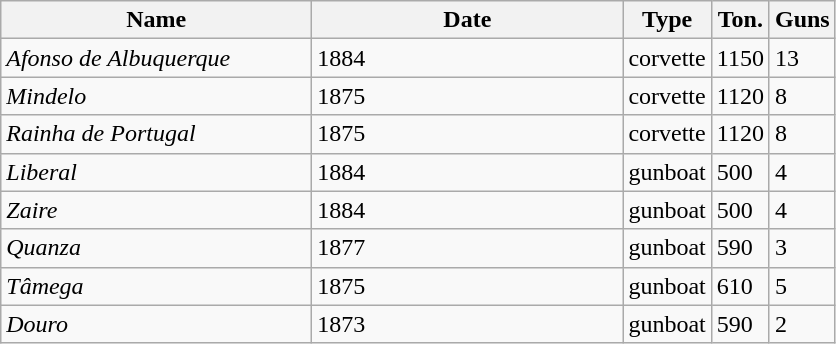<table class="wikitable">
<tr>
<th width=200px>Name</th>
<th width=200px>Date</th>
<th>Type</th>
<th>Ton.</th>
<th>Guns</th>
</tr>
<tr>
<td><em>Afonso de Albuquerque</em></td>
<td>1884</td>
<td>corvette</td>
<td>1150</td>
<td>13</td>
</tr>
<tr>
<td><em>Mindelo</em></td>
<td>1875</td>
<td>corvette</td>
<td>1120</td>
<td>8</td>
</tr>
<tr>
<td><em>Rainha de Portugal</em></td>
<td>1875</td>
<td>corvette</td>
<td>1120</td>
<td>8</td>
</tr>
<tr>
<td><em>Liberal</em></td>
<td>1884</td>
<td>gunboat</td>
<td>500</td>
<td>4</td>
</tr>
<tr>
<td><em>Zaire</em></td>
<td>1884</td>
<td>gunboat</td>
<td>500</td>
<td>4</td>
</tr>
<tr>
<td><em>Quanza</em></td>
<td>1877</td>
<td>gunboat</td>
<td>590</td>
<td>3</td>
</tr>
<tr>
<td><em>Tâmega</em></td>
<td>1875</td>
<td>gunboat</td>
<td>610</td>
<td>5</td>
</tr>
<tr>
<td><em>Douro</em></td>
<td>1873</td>
<td>gunboat</td>
<td>590</td>
<td>2</td>
</tr>
</table>
